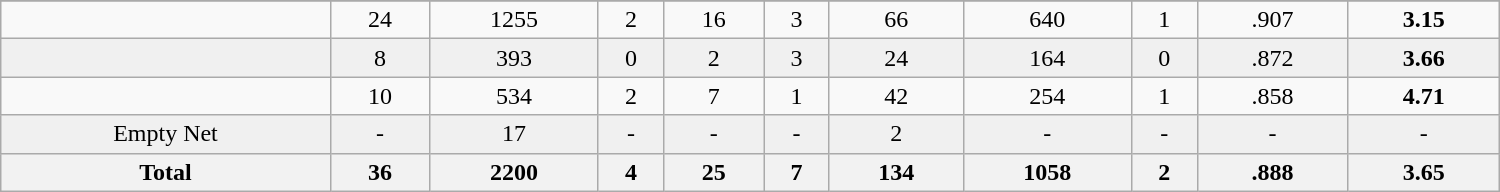<table class="wikitable sortable" width ="1000">
<tr align="center">
</tr>
<tr align="center">
<td></td>
<td>24</td>
<td>1255</td>
<td>2</td>
<td>16</td>
<td>3</td>
<td>66</td>
<td>640</td>
<td>1</td>
<td>.907</td>
<td><strong>3.15</strong></td>
</tr>
<tr align="center" bgcolor="#f0f0f0">
<td></td>
<td>8</td>
<td>393</td>
<td>0</td>
<td>2</td>
<td>3</td>
<td>24</td>
<td>164</td>
<td>0</td>
<td>.872</td>
<td><strong>3.66</strong></td>
</tr>
<tr align="center" bgcolor="">
<td></td>
<td>10</td>
<td>534</td>
<td>2</td>
<td>7</td>
<td>1</td>
<td>42</td>
<td>254</td>
<td>1</td>
<td>.858</td>
<td><strong>4.71</strong></td>
</tr>
<tr align="center" bgcolor="#f0f0f0">
<td>Empty Net</td>
<td>-</td>
<td>17</td>
<td>-</td>
<td>-</td>
<td>-</td>
<td>2</td>
<td>-</td>
<td>-</td>
<td>-</td>
<td>-</td>
</tr>
<tr>
<th>Total</th>
<th>36</th>
<th>2200</th>
<th>4</th>
<th>25</th>
<th>7</th>
<th>134</th>
<th>1058</th>
<th>2</th>
<th>.888</th>
<th>3.65</th>
</tr>
</table>
